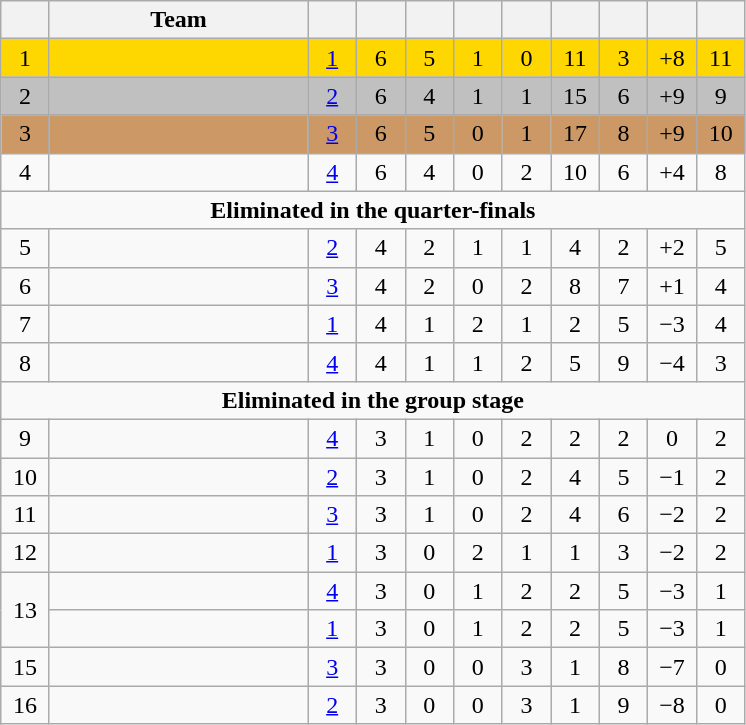<table class="wikitable" style="text-align:center">
<tr>
<th width=25></th>
<th width=165>Team</th>
<th width=25></th>
<th width=25></th>
<th width=25></th>
<th width=25></th>
<th width=25></th>
<th width=25></th>
<th width=25></th>
<th width=25></th>
<th width=25></th>
</tr>
<tr style="background:gold">
<td>1</td>
<td style="text-align:left"></td>
<td><a href='#'>1</a></td>
<td>6</td>
<td>5</td>
<td>1</td>
<td>0</td>
<td>11</td>
<td>3</td>
<td>+8</td>
<td>11</td>
</tr>
<tr style="background:silver">
<td>2</td>
<td style="text-align:left"></td>
<td><a href='#'>2</a></td>
<td>6</td>
<td>4</td>
<td>1</td>
<td>1</td>
<td>15</td>
<td>6</td>
<td>+9</td>
<td>9</td>
</tr>
<tr style="background:#c96">
<td>3</td>
<td style="text-align:left"></td>
<td><a href='#'>3</a></td>
<td>6</td>
<td>5</td>
<td>0</td>
<td>1</td>
<td>17</td>
<td>8</td>
<td>+9</td>
<td>10</td>
</tr>
<tr style="">
<td>4</td>
<td style="text-align:left"></td>
<td><a href='#'>4</a></td>
<td>6</td>
<td>4</td>
<td>0</td>
<td>2</td>
<td>10</td>
<td>6</td>
<td>+4</td>
<td>8</td>
</tr>
<tr>
<td colspan="11"><strong>Eliminated in the quarter-finals</strong></td>
</tr>
<tr>
<td>5</td>
<td style="text-align:left"></td>
<td><a href='#'>2</a></td>
<td>4</td>
<td>2</td>
<td>1</td>
<td>1</td>
<td>4</td>
<td>2</td>
<td>+2</td>
<td>5</td>
</tr>
<tr>
<td>6</td>
<td style="text-align:left"></td>
<td><a href='#'>3</a></td>
<td>4</td>
<td>2</td>
<td>0</td>
<td>2</td>
<td>8</td>
<td>7</td>
<td>+1</td>
<td>4</td>
</tr>
<tr>
<td>7</td>
<td style="text-align:left"></td>
<td><a href='#'>1</a></td>
<td>4</td>
<td>1</td>
<td>2</td>
<td>1</td>
<td>2</td>
<td>5</td>
<td>−3</td>
<td>4</td>
</tr>
<tr>
<td>8</td>
<td style="text-align:left"></td>
<td><a href='#'>4</a></td>
<td>4</td>
<td>1</td>
<td>1</td>
<td>2</td>
<td>5</td>
<td>9</td>
<td>−4</td>
<td>3</td>
</tr>
<tr>
<td colspan="11"><strong>Eliminated in the group stage</strong></td>
</tr>
<tr>
<td>9</td>
<td style="text-align:left"></td>
<td><a href='#'>4</a></td>
<td>3</td>
<td>1</td>
<td>0</td>
<td>2</td>
<td>2</td>
<td>2</td>
<td>0</td>
<td>2</td>
</tr>
<tr>
<td>10</td>
<td style="text-align:left"></td>
<td><a href='#'>2</a></td>
<td>3</td>
<td>1</td>
<td>0</td>
<td>2</td>
<td>4</td>
<td>5</td>
<td>−1</td>
<td>2</td>
</tr>
<tr>
<td>11</td>
<td style="text-align:left"></td>
<td><a href='#'>3</a></td>
<td>3</td>
<td>1</td>
<td>0</td>
<td>2</td>
<td>4</td>
<td>6</td>
<td>−2</td>
<td>2</td>
</tr>
<tr>
<td>12</td>
<td style="text-align:left"></td>
<td><a href='#'>1</a></td>
<td>3</td>
<td>0</td>
<td>2</td>
<td>1</td>
<td>1</td>
<td>3</td>
<td>−2</td>
<td>2</td>
</tr>
<tr>
<td rowspan="2">13</td>
<td style="text-align:left"></td>
<td><a href='#'>4</a></td>
<td>3</td>
<td>0</td>
<td>1</td>
<td>2</td>
<td>2</td>
<td>5</td>
<td>−3</td>
<td>1</td>
</tr>
<tr>
<td style="text-align:left"></td>
<td><a href='#'>1</a></td>
<td>3</td>
<td>0</td>
<td>1</td>
<td>2</td>
<td>2</td>
<td>5</td>
<td>−3</td>
<td>1</td>
</tr>
<tr>
<td>15</td>
<td style="text-align:left"></td>
<td><a href='#'>3</a></td>
<td>3</td>
<td>0</td>
<td>0</td>
<td>3</td>
<td>1</td>
<td>8</td>
<td>−7</td>
<td>0</td>
</tr>
<tr>
<td>16</td>
<td style="text-align:left"></td>
<td><a href='#'>2</a></td>
<td>3</td>
<td>0</td>
<td>0</td>
<td>3</td>
<td>1</td>
<td>9</td>
<td>−8</td>
<td>0</td>
</tr>
</table>
